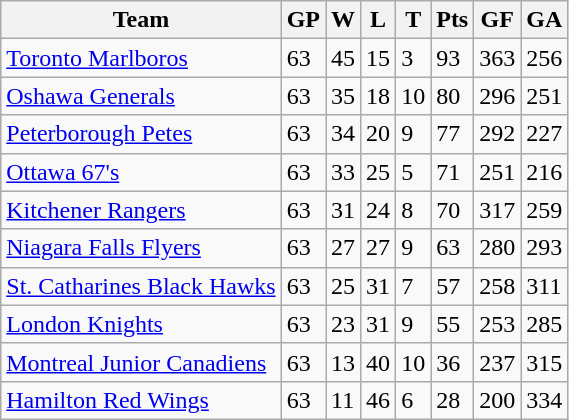<table class="wikitable">
<tr>
<th>Team</th>
<th>GP</th>
<th>W</th>
<th>L</th>
<th>T</th>
<th>Pts</th>
<th>GF</th>
<th>GA</th>
</tr>
<tr>
<td><a href='#'>Toronto Marlboros</a></td>
<td>63</td>
<td>45</td>
<td>15</td>
<td>3</td>
<td>93</td>
<td>363</td>
<td>256</td>
</tr>
<tr>
<td><a href='#'>Oshawa Generals</a></td>
<td>63</td>
<td>35</td>
<td>18</td>
<td>10</td>
<td>80</td>
<td>296</td>
<td>251</td>
</tr>
<tr>
<td><a href='#'>Peterborough Petes</a></td>
<td>63</td>
<td>34</td>
<td>20</td>
<td>9</td>
<td>77</td>
<td>292</td>
<td>227</td>
</tr>
<tr>
<td><a href='#'>Ottawa 67's</a></td>
<td>63</td>
<td>33</td>
<td>25</td>
<td>5</td>
<td>71</td>
<td>251</td>
<td>216</td>
</tr>
<tr>
<td><a href='#'>Kitchener Rangers</a></td>
<td>63</td>
<td>31</td>
<td>24</td>
<td>8</td>
<td>70</td>
<td>317</td>
<td>259</td>
</tr>
<tr>
<td><a href='#'>Niagara Falls Flyers</a></td>
<td>63</td>
<td>27</td>
<td>27</td>
<td>9</td>
<td>63</td>
<td>280</td>
<td>293</td>
</tr>
<tr>
<td><a href='#'>St. Catharines Black Hawks</a></td>
<td>63</td>
<td>25</td>
<td>31</td>
<td>7</td>
<td>57</td>
<td>258</td>
<td>311</td>
</tr>
<tr>
<td><a href='#'>London Knights</a></td>
<td>63</td>
<td>23</td>
<td>31</td>
<td>9</td>
<td>55</td>
<td>253</td>
<td>285</td>
</tr>
<tr>
<td><a href='#'>Montreal Junior Canadiens</a></td>
<td>63</td>
<td>13</td>
<td>40</td>
<td>10</td>
<td>36</td>
<td>237</td>
<td>315</td>
</tr>
<tr>
<td><a href='#'>Hamilton Red Wings</a></td>
<td>63</td>
<td>11</td>
<td>46</td>
<td>6</td>
<td>28</td>
<td>200</td>
<td>334</td>
</tr>
</table>
